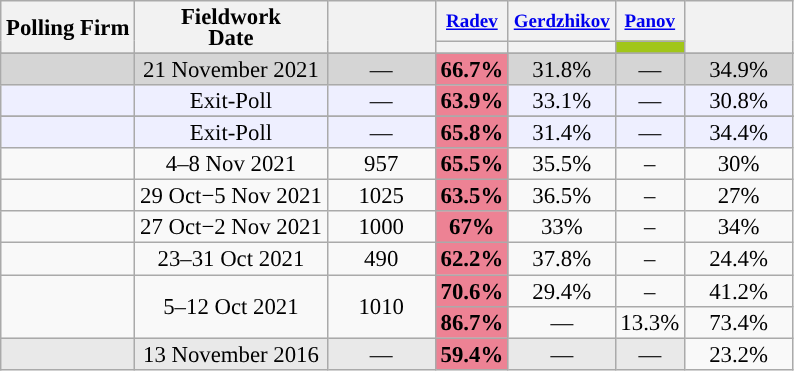<table class="wikitable" style="text-align:center;font-size:95%;line-height:14px;">
<tr>
<th rowspan="2">Polling Firm</th>
<th rowspan="2">Fieldwork<br>Date</th>
<th rowspan="2" style="width:65px;" class=unsortable></th>
<th><small><a href='#'>Radev</a></small></th>
<th> <small><a href='#'>Gerdzhikov</a></small></th>
<th><small><a href='#'>Panov</a></small></th>
<th rowspan="2" style="width:65px;" class=unsortable></th>
</tr>
<tr>
<th data-sort-type="number" style="background:"></th>
<th data-sort-type="number" style="background:"></th>
<th data-sort-type="number" style="background:#A1C619" ></th>
</tr>
<tr>
</tr>
<tr style="background:#D5D5D5;">
<td></td>
<td>21 November 2021</td>
<td>—</td>
<td style="background:#ED8294"><strong>66.7%</strong></td>
<td>31.8%</td>
<td>—</td>
<td style="background:">34.9%</td>
</tr>
<tr style="background:#EEEFFF"|>
<td></td>
<td>Exit-Poll</td>
<td>—</td>
<td style="background:#ED8294"><strong>63.9%</strong></td>
<td>33.1%</td>
<td>—</td>
<td style="background:">30.8%</td>
</tr>
<tr>
</tr>
<tr style="background:#EEEFFF"|>
<td></td>
<td>Exit-Poll</td>
<td>—</td>
<td style="background:#ED8294"><strong>65.8%</strong></td>
<td>31.4%</td>
<td>—</td>
<td style="background:">34.4%</td>
</tr>
<tr>
<td></td>
<td data-sort-value="2021-11-08">4–8 Nov 2021</td>
<td>957</td>
<td style="background:#ED8294"><strong>65.5%</strong></td>
<td>35.5%</td>
<td>–</td>
<td style="background:">30%</td>
</tr>
<tr>
<td></td>
<td>29 Oct−5 Nov 2021</td>
<td>1025</td>
<td style="background:#ED8294"><strong>63.5%</strong></td>
<td>36.5%</td>
<td>–</td>
<td style="background:">27%</td>
</tr>
<tr>
<td></td>
<td>27 Oct−2 Nov 2021</td>
<td>1000</td>
<td style="background:#ED8294"><strong>67%</strong></td>
<td>33%</td>
<td>–</td>
<td style="background:">34%</td>
</tr>
<tr>
<td></td>
<td>23–31 Oct 2021</td>
<td>490</td>
<td style="background:#ED8294"><strong>62.2%</strong></td>
<td>37.8%</td>
<td>–</td>
<td style="background:">24.4%</td>
</tr>
<tr>
<td rowspan=2></td>
<td rowspan=2>5–12 Oct 2021</td>
<td rowspan=2>1010</td>
<td style="background:#ED8294"><strong>70.6%</strong></td>
<td>29.4%</td>
<td>–</td>
<td style="background:">41.2%</td>
</tr>
<tr>
<td style="background:#ED8294"><strong>86.7%</strong></td>
<td>—</td>
<td>13.3%</td>
<td style="background:">73.4%</td>
</tr>
<tr>
<td style="background:#E9E9E9;"></td>
<td style="background:#E9E9E9;">13 November 2016</td>
<td style="background:#E9E9E9;">—</td>
<td style="background:#ED8294"><strong>59.4%</strong></td>
<td style="background:#E9E9E9;">—</td>
<td style="background:#E9E9E9;">—</td>
<td style="background:">23.2%</td>
</tr>
</table>
